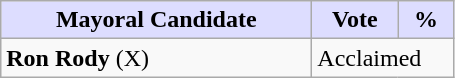<table class="wikitable">
<tr>
<th style="background:#ddf; width:200px;">Mayoral Candidate</th>
<th style="background:#ddf; width:50px;">Vote</th>
<th style="background:#ddf; width:30px;">%</th>
</tr>
<tr>
<td><strong>Ron Rody</strong> (X)</td>
<td colspan="2">Acclaimed</td>
</tr>
</table>
